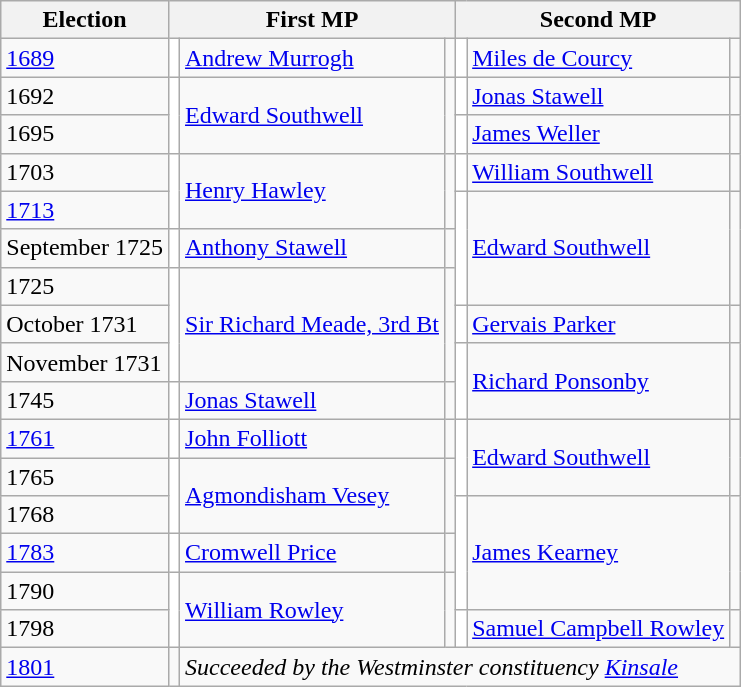<table class="wikitable">
<tr>
<th>Election</th>
<th colspan=3>First MP</th>
<th colspan=3>Second MP</th>
</tr>
<tr>
<td><a href='#'>1689</a></td>
<td style="background-color: white"></td>
<td><a href='#'>Andrew Murrogh</a></td>
<td></td>
<td style="background-color: white"></td>
<td><a href='#'>Miles de Courcy</a></td>
<td></td>
</tr>
<tr>
<td>1692</td>
<td rowspan="2" style="background-color: white"></td>
<td rowspan="2"><a href='#'>Edward Southwell</a></td>
<td rowspan="2"></td>
<td style="background-color: white"></td>
<td><a href='#'>Jonas Stawell</a></td>
<td></td>
</tr>
<tr>
<td>1695</td>
<td style="background-color: white"></td>
<td><a href='#'>James Weller</a></td>
<td></td>
</tr>
<tr>
<td>1703</td>
<td rowspan="2" style="background-color: white"></td>
<td rowspan="2"><a href='#'>Henry Hawley</a></td>
<td rowspan="2"></td>
<td style="background-color: white"></td>
<td><a href='#'>William Southwell</a></td>
<td></td>
</tr>
<tr>
<td><a href='#'>1713</a></td>
<td rowspan="3" style="background-color: white"></td>
<td rowspan="3"><a href='#'>Edward Southwell</a></td>
<td rowspan="3"></td>
</tr>
<tr>
<td>September 1725</td>
<td style="background-color: white"></td>
<td><a href='#'>Anthony Stawell</a></td>
<td></td>
</tr>
<tr>
<td>1725</td>
<td rowspan="3" style="background-color: white"></td>
<td rowspan="3"><a href='#'>Sir Richard Meade, 3rd Bt</a></td>
<td rowspan="3"></td>
</tr>
<tr>
<td>October 1731</td>
<td style="background-color: white"></td>
<td><a href='#'>Gervais Parker</a></td>
<td></td>
</tr>
<tr>
<td>November 1731</td>
<td rowspan="2" style="background-color: white"></td>
<td rowspan="2"><a href='#'>Richard Ponsonby</a></td>
<td rowspan="2"></td>
</tr>
<tr>
<td>1745</td>
<td style="background-color: white"></td>
<td><a href='#'>Jonas Stawell</a></td>
<td></td>
</tr>
<tr>
<td><a href='#'>1761</a></td>
<td style="background-color: white"></td>
<td><a href='#'>John Folliott</a></td>
<td></td>
<td rowspan="2" style="background-color: white"></td>
<td rowspan="2"><a href='#'>Edward Southwell</a></td>
<td rowspan="2"></td>
</tr>
<tr>
<td>1765</td>
<td rowspan="2" style="background-color: white"></td>
<td rowspan="2"><a href='#'>Agmondisham Vesey</a></td>
<td rowspan="2"></td>
</tr>
<tr>
<td>1768</td>
<td rowspan="3" style="background-color: white"></td>
<td rowspan="3"><a href='#'>James Kearney</a></td>
<td rowspan="3"></td>
</tr>
<tr>
<td><a href='#'>1783</a></td>
<td style="background-color: white"></td>
<td><a href='#'>Cromwell Price</a></td>
<td></td>
</tr>
<tr>
<td>1790</td>
<td rowspan="2" style="background-color: white"></td>
<td rowspan="2"><a href='#'>William Rowley</a></td>
<td rowspan="2"></td>
</tr>
<tr>
<td>1798</td>
<td style="background-color: white"></td>
<td><a href='#'>Samuel Campbell Rowley</a></td>
<td></td>
</tr>
<tr>
<td><a href='#'>1801</a></td>
<td></td>
<td colspan="5"><em>Succeeded by the Westminster constituency <a href='#'>Kinsale</a></em></td>
</tr>
</table>
